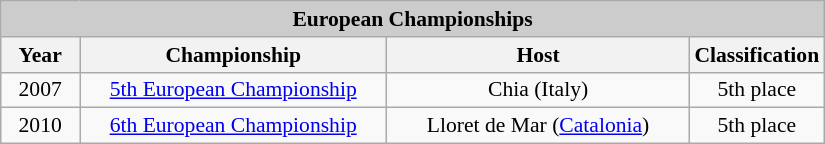<table class="wikitable" style=font-size:90% width=550>
<tr align=center style="background:#cccccc;">
<td colspan=4><strong>European Championships</strong></td>
</tr>
<tr align=center style="background:#eeeeee;">
<th width=10%>Year</th>
<th width=40%>Championship</th>
<th width=40%>Host</th>
<th width=10%>Classification</th>
</tr>
<tr align=center>
<td>2007</td>
<td><a href='#'>5th European Championship</a></td>
<td>Chia (Italy)</td>
<td>5th place</td>
</tr>
<tr align=center>
<td>2010</td>
<td><a href='#'>6th European Championship</a></td>
<td>Lloret de Mar (<a href='#'>Catalonia</a>)</td>
<td>5th place</td>
</tr>
</table>
